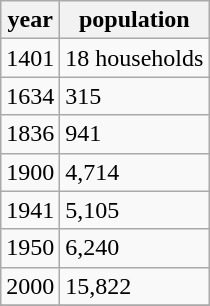<table class="wikitable">
<tr>
<th>year</th>
<th>population</th>
</tr>
<tr>
<td>1401</td>
<td>18 households</td>
</tr>
<tr>
<td>1634</td>
<td>315 </td>
</tr>
<tr>
<td>1836</td>
<td>941</td>
</tr>
<tr>
<td>1900</td>
<td>4,714</td>
</tr>
<tr>
<td>1941</td>
<td>5,105</td>
</tr>
<tr>
<td>1950</td>
<td>6,240</td>
</tr>
<tr>
<td>2000</td>
<td>15,822</td>
</tr>
<tr>
</tr>
</table>
